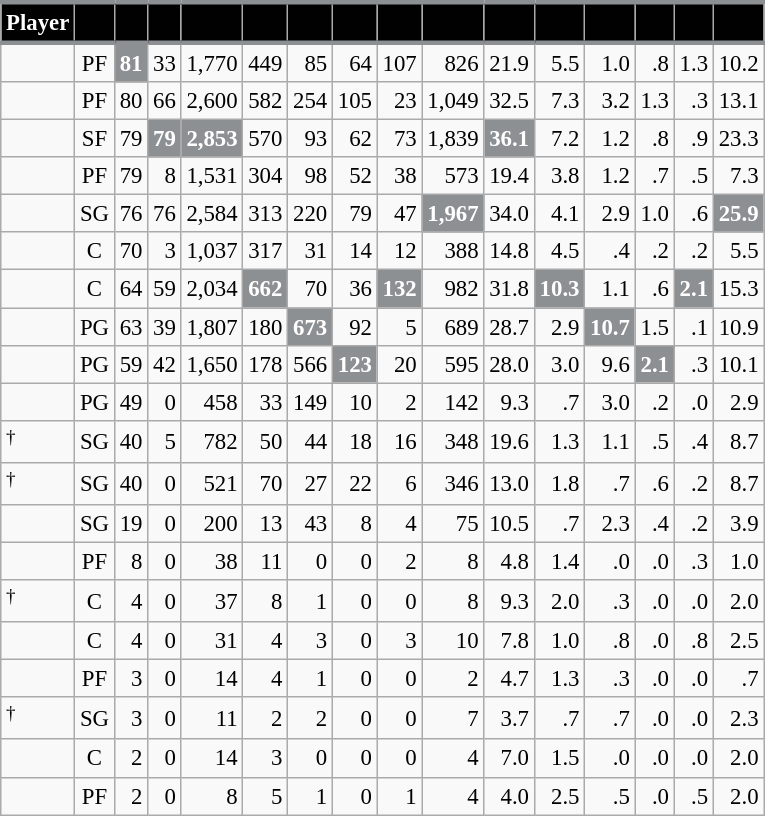<table class="wikitable sortable" style="font-size: 95%; text-align:right;">
<tr>
<th style="background:#010101; color:#FFFFFF; border-top:#8D9093 3px solid; border-bottom:#8D9093 3px solid;">Player</th>
<th style="background:#010101; color:#FFFFFF; border-top:#8D9093 3px solid; border-bottom:#8D9093 3px solid;"></th>
<th style="background:#010101; color:#FFFFFF; border-top:#8D9093 3px solid; border-bottom:#8D9093 3px solid;"></th>
<th style="background:#010101; color:#FFFFFF; border-top:#8D9093 3px solid; border-bottom:#8D9093 3px solid;"></th>
<th style="background:#010101; color:#FFFFFF; border-top:#8D9093 3px solid; border-bottom:#8D9093 3px solid;"></th>
<th style="background:#010101; color:#FFFFFF; border-top:#8D9093 3px solid; border-bottom:#8D9093 3px solid;"></th>
<th style="background:#010101; color:#FFFFFF; border-top:#8D9093 3px solid; border-bottom:#8D9093 3px solid;"></th>
<th style="background:#010101; color:#FFFFFF; border-top:#8D9093 3px solid; border-bottom:#8D9093 3px solid;"></th>
<th style="background:#010101; color:#FFFFFF; border-top:#8D9093 3px solid; border-bottom:#8D9093 3px solid;"></th>
<th style="background:#010101; color:#FFFFFF; border-top:#8D9093 3px solid; border-bottom:#8D9093 3px solid;"></th>
<th style="background:#010101; color:#FFFFFF; border-top:#8D9093 3px solid; border-bottom:#8D9093 3px solid;"></th>
<th style="background:#010101; color:#FFFFFF; border-top:#8D9093 3px solid; border-bottom:#8D9093 3px solid;"></th>
<th style="background:#010101; color:#FFFFFF; border-top:#8D9093 3px solid; border-bottom:#8D9093 3px solid;"></th>
<th style="background:#010101; color:#FFFFFF; border-top:#8D9093 3px solid; border-bottom:#8D9093 3px solid;"></th>
<th style="background:#010101; color:#FFFFFF; border-top:#8D9093 3px solid; border-bottom:#8D9093 3px solid;"></th>
<th style="background:#010101; color:#FFFFFF; border-top:#8D9093 3px solid; border-bottom:#8D9093 3px solid;"></th>
</tr>
<tr>
<td style="text-align:left;"></td>
<td style="text-align:center;">PF</td>
<td style="background:#8D9093; color:#FFFFFF;"><strong>81</strong></td>
<td>33</td>
<td>1,770</td>
<td>449</td>
<td>85</td>
<td>64</td>
<td>107</td>
<td>826</td>
<td>21.9</td>
<td>5.5</td>
<td>1.0</td>
<td>.8</td>
<td>1.3</td>
<td>10.2</td>
</tr>
<tr>
<td style="text-align:left;"></td>
<td style="text-align:center;">PF</td>
<td>80</td>
<td>66</td>
<td>2,600</td>
<td>582</td>
<td>254</td>
<td>105</td>
<td>23</td>
<td>1,049</td>
<td>32.5</td>
<td>7.3</td>
<td>3.2</td>
<td>1.3</td>
<td>.3</td>
<td>13.1</td>
</tr>
<tr>
<td style="text-align:left;"></td>
<td style="text-align:center;">SF</td>
<td>79</td>
<td style="background:#8D9093; color:#FFFFFF;"><strong>79</strong></td>
<td style="background:#8D9093; color:#FFFFFF;"><strong>2,853</strong></td>
<td>570</td>
<td>93</td>
<td>62</td>
<td>73</td>
<td>1,839</td>
<td style="background:#8D9093; color:#FFFFFF;"><strong>36.1</strong></td>
<td>7.2</td>
<td>1.2</td>
<td>.8</td>
<td>.9</td>
<td>23.3</td>
</tr>
<tr>
<td style="text-align:left;"></td>
<td style="text-align:center;">PF</td>
<td>79</td>
<td>8</td>
<td>1,531</td>
<td>304</td>
<td>98</td>
<td>52</td>
<td>38</td>
<td>573</td>
<td>19.4</td>
<td>3.8</td>
<td>1.2</td>
<td>.7</td>
<td>.5</td>
<td>7.3</td>
</tr>
<tr>
<td style="text-align:left;"></td>
<td style="text-align:center;">SG</td>
<td>76</td>
<td>76</td>
<td>2,584</td>
<td>313</td>
<td>220</td>
<td>79</td>
<td>47</td>
<td style="background:#8D9093; color:#FFFFFF;"><strong>1,967</strong></td>
<td>34.0</td>
<td>4.1</td>
<td>2.9</td>
<td>1.0</td>
<td>.6</td>
<td style="background:#8D9093; color:#FFFFFF;"><strong>25.9</strong></td>
</tr>
<tr>
<td style="text-align:left;"></td>
<td style="text-align:center;">C</td>
<td>70</td>
<td>3</td>
<td>1,037</td>
<td>317</td>
<td>31</td>
<td>14</td>
<td>12</td>
<td>388</td>
<td>14.8</td>
<td>4.5</td>
<td>.4</td>
<td>.2</td>
<td>.2</td>
<td>5.5</td>
</tr>
<tr>
<td style="text-align:left;"></td>
<td style="text-align:center;">C</td>
<td>64</td>
<td>59</td>
<td>2,034</td>
<td style="background:#8D9093; color:#FFFFFF;"><strong>662</strong></td>
<td>70</td>
<td>36</td>
<td style="background:#8D9093; color:#FFFFFF;"><strong>132</strong></td>
<td>982</td>
<td>31.8</td>
<td style="background:#8D9093; color:#FFFFFF;"><strong>10.3</strong></td>
<td>1.1</td>
<td>.6</td>
<td style="background:#8D9093; color:#FFFFFF;"><strong>2.1</strong></td>
<td>15.3</td>
</tr>
<tr>
<td style="text-align:left;"></td>
<td style="text-align:center;">PG</td>
<td>63</td>
<td>39</td>
<td>1,807</td>
<td>180</td>
<td style="background:#8D9093; color:#FFFFFF;"><strong>673</strong></td>
<td>92</td>
<td>5</td>
<td>689</td>
<td>28.7</td>
<td>2.9</td>
<td style="background:#8D9093; color:#FFFFFF;"><strong>10.7</strong></td>
<td>1.5</td>
<td>.1</td>
<td>10.9</td>
</tr>
<tr>
<td style="text-align:left;"></td>
<td style="text-align:center;">PG</td>
<td>59</td>
<td>42</td>
<td>1,650</td>
<td>178</td>
<td>566</td>
<td style="background:#8D9093; color:#FFFFFF;"><strong>123</strong></td>
<td>20</td>
<td>595</td>
<td>28.0</td>
<td>3.0</td>
<td>9.6</td>
<td style="background:#8D9093; color:#FFFFFF;"><strong>2.1</strong></td>
<td>.3</td>
<td>10.1</td>
</tr>
<tr>
<td style="text-align:left;"></td>
<td style="text-align:center;">PG</td>
<td>49</td>
<td>0</td>
<td>458</td>
<td>33</td>
<td>149</td>
<td>10</td>
<td>2</td>
<td>142</td>
<td>9.3</td>
<td>.7</td>
<td>3.0</td>
<td>.2</td>
<td>.0</td>
<td>2.9</td>
</tr>
<tr>
<td style="text-align:left;"><sup>†</sup></td>
<td style="text-align:center;">SG</td>
<td>40</td>
<td>5</td>
<td>782</td>
<td>50</td>
<td>44</td>
<td>18</td>
<td>16</td>
<td>348</td>
<td>19.6</td>
<td>1.3</td>
<td>1.1</td>
<td>.5</td>
<td>.4</td>
<td>8.7</td>
</tr>
<tr>
<td style="text-align:left;"><sup>†</sup></td>
<td style="text-align:center;">SG</td>
<td>40</td>
<td>0</td>
<td>521</td>
<td>70</td>
<td>27</td>
<td>22</td>
<td>6</td>
<td>346</td>
<td>13.0</td>
<td>1.8</td>
<td>.7</td>
<td>.6</td>
<td>.2</td>
<td>8.7</td>
</tr>
<tr>
<td style="text-align:left;"></td>
<td style="text-align:center;">SG</td>
<td>19</td>
<td>0</td>
<td>200</td>
<td>13</td>
<td>43</td>
<td>8</td>
<td>4</td>
<td>75</td>
<td>10.5</td>
<td>.7</td>
<td>2.3</td>
<td>.4</td>
<td>.2</td>
<td>3.9</td>
</tr>
<tr>
<td style="text-align:left;"></td>
<td style="text-align:center;">PF</td>
<td>8</td>
<td>0</td>
<td>38</td>
<td>11</td>
<td>0</td>
<td>0</td>
<td>2</td>
<td>8</td>
<td>4.8</td>
<td>1.4</td>
<td>.0</td>
<td>.0</td>
<td>.3</td>
<td>1.0</td>
</tr>
<tr>
<td style="text-align:left;"><sup>†</sup></td>
<td style="text-align:center;">C</td>
<td>4</td>
<td>0</td>
<td>37</td>
<td>8</td>
<td>1</td>
<td>0</td>
<td>0</td>
<td>8</td>
<td>9.3</td>
<td>2.0</td>
<td>.3</td>
<td>.0</td>
<td>.0</td>
<td>2.0</td>
</tr>
<tr>
<td style="text-align:left;"></td>
<td style="text-align:center;">C</td>
<td>4</td>
<td>0</td>
<td>31</td>
<td>4</td>
<td>3</td>
<td>0</td>
<td>3</td>
<td>10</td>
<td>7.8</td>
<td>1.0</td>
<td>.8</td>
<td>.0</td>
<td>.8</td>
<td>2.5</td>
</tr>
<tr>
<td style="text-align:left;"></td>
<td style="text-align:center;">PF</td>
<td>3</td>
<td>0</td>
<td>14</td>
<td>4</td>
<td>1</td>
<td>0</td>
<td>0</td>
<td>2</td>
<td>4.7</td>
<td>1.3</td>
<td>.3</td>
<td>.0</td>
<td>.0</td>
<td>.7</td>
</tr>
<tr>
<td style="text-align:left;"><sup>†</sup></td>
<td style="text-align:center;">SG</td>
<td>3</td>
<td>0</td>
<td>11</td>
<td>2</td>
<td>2</td>
<td>0</td>
<td>0</td>
<td>7</td>
<td>3.7</td>
<td>.7</td>
<td>.7</td>
<td>.0</td>
<td>.0</td>
<td>2.3</td>
</tr>
<tr>
<td style="text-align:left;"></td>
<td style="text-align:center;">C</td>
<td>2</td>
<td>0</td>
<td>14</td>
<td>3</td>
<td>0</td>
<td>0</td>
<td>0</td>
<td>4</td>
<td>7.0</td>
<td>1.5</td>
<td>.0</td>
<td>.0</td>
<td>.0</td>
<td>2.0</td>
</tr>
<tr>
<td style="text-align:left;"></td>
<td style="text-align:center;">PF</td>
<td>2</td>
<td>0</td>
<td>8</td>
<td>5</td>
<td>1</td>
<td>0</td>
<td>1</td>
<td>4</td>
<td>4.0</td>
<td>2.5</td>
<td>.5</td>
<td>.0</td>
<td>.5</td>
<td>2.0</td>
</tr>
</table>
